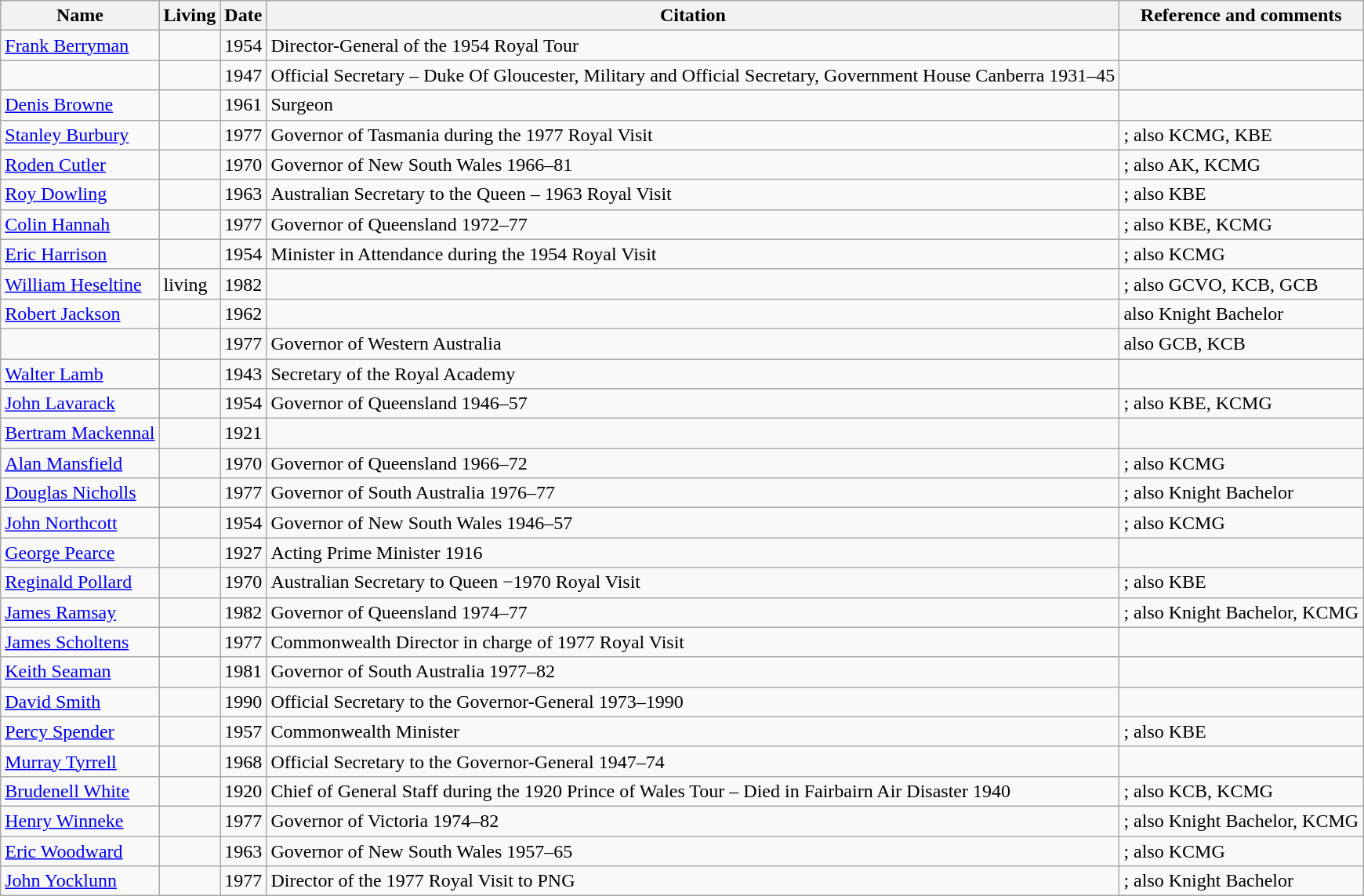<table class="wikitable sortable" style="text-align: left">
<tr>
<th>Name</th>
<th>Living</th>
<th>Date</th>
<th>Citation</th>
<th>Reference and comments</th>
</tr>
<tr>
<td><a href='#'>Frank Berryman</a></td>
<td></td>
<td>1954</td>
<td>Director-General of the 1954 Royal Tour</td>
<td></td>
</tr>
<tr>
<td></td>
<td></td>
<td>1947</td>
<td>Official Secretary – Duke Of Gloucester, Military and Official Secretary, Government House Canberra 1931–45</td>
<td></td>
</tr>
<tr>
<td><a href='#'>Denis Browne</a></td>
<td></td>
<td>1961</td>
<td>Surgeon</td>
<td></td>
</tr>
<tr>
<td><a href='#'>Stanley Burbury</a></td>
<td></td>
<td>1977</td>
<td>Governor of Tasmania during the 1977 Royal Visit</td>
<td>; also KCMG, KBE</td>
</tr>
<tr>
<td><a href='#'>Roden Cutler</a></td>
<td></td>
<td>1970</td>
<td>Governor of New South Wales 1966–81</td>
<td>; also AK, KCMG</td>
</tr>
<tr>
<td><a href='#'>Roy Dowling</a></td>
<td></td>
<td>1963</td>
<td>Australian Secretary to the Queen – 1963 Royal Visit</td>
<td>; also KBE</td>
</tr>
<tr>
<td><a href='#'>Colin Hannah</a></td>
<td></td>
<td>1977</td>
<td>Governor of Queensland 1972–77</td>
<td>; also KBE, KCMG</td>
</tr>
<tr>
<td><a href='#'>Eric Harrison</a></td>
<td></td>
<td>1954</td>
<td>Minister in Attendance during the 1954 Royal Visit</td>
<td>; also KCMG</td>
</tr>
<tr>
<td><a href='#'>William Heseltine</a></td>
<td>living</td>
<td>1982</td>
<td></td>
<td>; also GCVO, KCB, GCB</td>
</tr>
<tr>
<td><a href='#'>Robert Jackson</a></td>
<td></td>
<td>1962</td>
<td></td>
<td>also Knight Bachelor</td>
</tr>
<tr>
<td></td>
<td></td>
<td>1977</td>
<td>Governor of Western Australia</td>
<td>also GCB, KCB</td>
</tr>
<tr>
<td><a href='#'>Walter Lamb</a></td>
<td></td>
<td>1943</td>
<td>Secretary of the Royal Academy</td>
<td></td>
</tr>
<tr>
<td><a href='#'>John Lavarack</a></td>
<td></td>
<td>1954</td>
<td>Governor of Queensland 1946–57</td>
<td>; also KBE, KCMG</td>
</tr>
<tr>
<td><a href='#'>Bertram Mackennal</a></td>
<td></td>
<td>1921</td>
<td></td>
<td></td>
</tr>
<tr>
<td><a href='#'>Alan Mansfield</a></td>
<td></td>
<td>1970</td>
<td>Governor of Queensland 1966–72</td>
<td>; also KCMG</td>
</tr>
<tr>
<td><a href='#'>Douglas Nicholls</a></td>
<td></td>
<td>1977</td>
<td>Governor of South Australia 1976–77</td>
<td>; also Knight Bachelor</td>
</tr>
<tr>
<td><a href='#'>John Northcott</a></td>
<td></td>
<td>1954</td>
<td>Governor of New South Wales 1946–57</td>
<td>; also KCMG</td>
</tr>
<tr>
<td><a href='#'>George Pearce</a></td>
<td></td>
<td>1927</td>
<td>Acting Prime Minister 1916</td>
<td> </td>
</tr>
<tr>
<td><a href='#'>Reginald Pollard</a></td>
<td></td>
<td>1970</td>
<td>Australian Secretary to Queen −1970 Royal Visit</td>
<td>; also KBE</td>
</tr>
<tr>
<td><a href='#'>James Ramsay</a></td>
<td></td>
<td>1982</td>
<td>Governor of Queensland 1974–77</td>
<td>; also Knight Bachelor, KCMG</td>
</tr>
<tr>
<td><a href='#'>James Scholtens</a></td>
<td></td>
<td>1977</td>
<td>Commonwealth Director in charge of 1977 Royal Visit</td>
<td></td>
</tr>
<tr>
<td><a href='#'>Keith Seaman</a></td>
<td></td>
<td>1981</td>
<td>Governor of South Australia 1977–82</td>
<td></td>
</tr>
<tr>
<td><a href='#'>David Smith</a></td>
<td></td>
<td>1990</td>
<td>Official Secretary to the Governor-General 1973–1990</td>
<td></td>
</tr>
<tr>
<td><a href='#'>Percy Spender</a></td>
<td></td>
<td>1957</td>
<td>Commonwealth Minister</td>
<td>; also KBE</td>
</tr>
<tr>
<td><a href='#'>Murray Tyrrell</a></td>
<td></td>
<td>1968</td>
<td>Official Secretary to the Governor-General 1947–74</td>
<td></td>
</tr>
<tr>
<td><a href='#'>Brudenell White</a></td>
<td></td>
<td>1920</td>
<td>Chief of General Staff during the 1920 Prince of Wales Tour – Died in Fairbairn Air Disaster 1940</td>
<td>; also KCB, KCMG</td>
</tr>
<tr>
<td><a href='#'>Henry Winneke</a></td>
<td></td>
<td>1977</td>
<td>Governor of Victoria 1974–82</td>
<td>; also Knight Bachelor, KCMG</td>
</tr>
<tr>
<td><a href='#'>Eric Woodward</a></td>
<td></td>
<td>1963</td>
<td>Governor of New South Wales 1957–65</td>
<td>; also KCMG</td>
</tr>
<tr>
<td><a href='#'>John Yocklunn</a></td>
<td></td>
<td>1977</td>
<td>Director of the 1977 Royal Visit to PNG</td>
<td>; also Knight Bachelor</td>
</tr>
</table>
